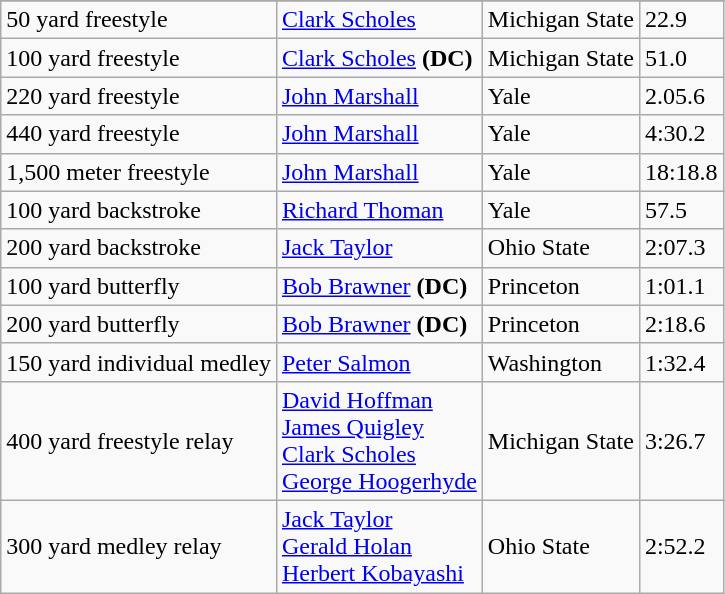<table class="wikitable sortable" style="text-align:left">
<tr>
</tr>
<tr>
<td>50 yard freestyle</td>
<td><a href='#'>Clark Scholes</a></td>
<td>Michigan State</td>
<td>22.9</td>
</tr>
<tr>
<td>100 yard freestyle</td>
<td><a href='#'>Clark Scholes</a> <strong>(DC)</strong></td>
<td>Michigan State</td>
<td>51.0</td>
</tr>
<tr>
<td>220 yard freestyle</td>
<td> <a href='#'>John Marshall</a></td>
<td>Yale</td>
<td>2.05.6</td>
</tr>
<tr>
<td>440 yard freestyle</td>
<td> <a href='#'>John Marshall</a></td>
<td>Yale</td>
<td>4:30.2</td>
</tr>
<tr>
<td>1,500 meter freestyle</td>
<td> <a href='#'>John Marshall</a></td>
<td>Yale</td>
<td>18:18.8</td>
</tr>
<tr>
<td>100 yard backstroke</td>
<td><a href='#'>Richard Thoman</a></td>
<td>Yale</td>
<td>57.5</td>
</tr>
<tr>
<td>200 yard backstroke</td>
<td><a href='#'>Jack Taylor</a></td>
<td>Ohio State</td>
<td>2:07.3</td>
</tr>
<tr>
<td>100 yard butterfly</td>
<td><a href='#'>Bob Brawner</a> <strong>(DC)</strong></td>
<td>Princeton</td>
<td>1:01.1</td>
</tr>
<tr>
<td>200 yard butterfly</td>
<td><a href='#'>Bob Brawner</a> <strong>(DC)</strong></td>
<td>Princeton</td>
<td>2:18.6</td>
</tr>
<tr>
<td>150 yard individual medley</td>
<td> <a href='#'>Peter Salmon</a></td>
<td>Washington</td>
<td>1:32.4</td>
</tr>
<tr>
<td>400 yard freestyle relay</td>
<td><a href='#'>David Hoffman</a><br><a href='#'>James Quigley</a><br><a href='#'>Clark Scholes</a><br><a href='#'>George Hoogerhyde</a></td>
<td>Michigan State</td>
<td>3:26.7</td>
</tr>
<tr>
<td>300 yard medley relay</td>
<td><a href='#'>Jack Taylor</a><br><a href='#'>Gerald Holan</a><br><a href='#'>Herbert Kobayashi</a></td>
<td>Ohio State</td>
<td>2:52.2</td>
</tr>
</table>
